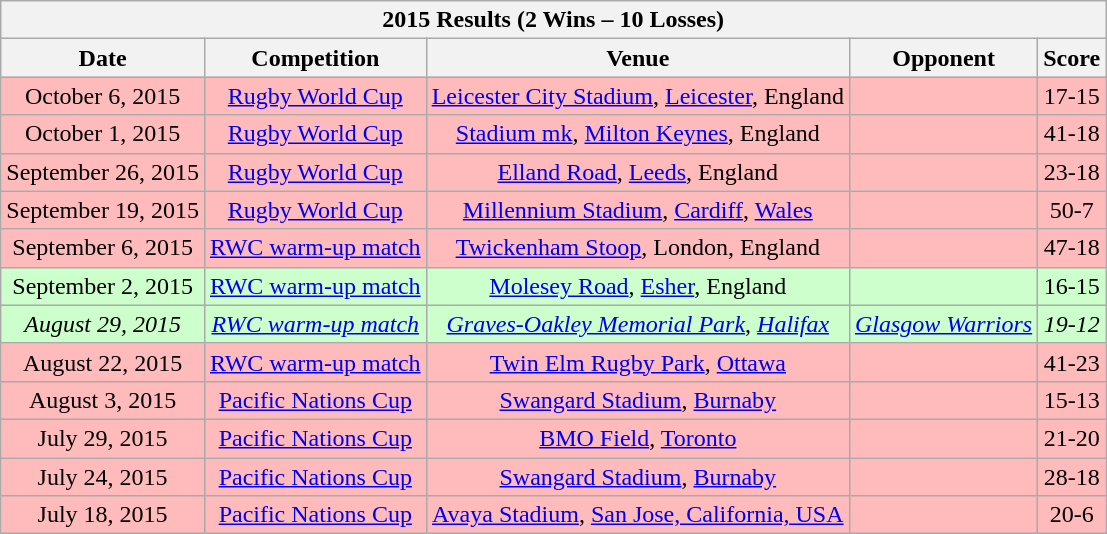<table class="wikitable sortable">
<tr>
<th colspan="5"><strong>2015 Results (2 Wins – 10 Losses)</strong></th>
</tr>
<tr>
<th>Date</th>
<th>Competition</th>
<th>Venue</th>
<th>Opponent</th>
<th>Score</th>
</tr>
<tr style="background:#fbb;">
<td align=center>October 6, 2015</td>
<td align=center><a href='#'>Rugby World Cup</a></td>
<td align=center><a href='#'>Leicester City Stadium</a>, <a href='#'>Leicester</a>, England</td>
<td></td>
<td align=center>17-15</td>
</tr>
<tr style="background:#fbb;">
<td align=center>October 1, 2015</td>
<td align=center><a href='#'>Rugby World Cup</a></td>
<td align=center><a href='#'>Stadium mk</a>, <a href='#'>Milton Keynes</a>, England</td>
<td></td>
<td align=center>41-18</td>
</tr>
<tr style="background:#fbb;">
<td align=center>September 26, 2015</td>
<td align=center><a href='#'>Rugby World Cup</a></td>
<td align=center><a href='#'>Elland Road</a>, <a href='#'>Leeds</a>, England</td>
<td></td>
<td align=center>23-18</td>
</tr>
<tr style="background:#fbb;">
<td align=center>September 19, 2015</td>
<td align=center><a href='#'>Rugby World Cup</a></td>
<td align=center><a href='#'>Millennium Stadium</a>, <a href='#'>Cardiff</a>, <a href='#'>Wales</a></td>
<td></td>
<td align=center>50-7</td>
</tr>
<tr style="background:#fbb;">
<td align=center>September 6, 2015</td>
<td align=center><a href='#'>RWC warm-up match</a></td>
<td align=center><a href='#'>Twickenham Stoop</a>, London, England</td>
<td></td>
<td align=center>47-18</td>
</tr>
<tr style="background:#cfc;">
<td align=center>September 2, 2015</td>
<td align=center><a href='#'>RWC warm-up match</a></td>
<td align=center><a href='#'>Molesey Road</a>, <a href='#'>Esher</a>, England</td>
<td></td>
<td align=center>16-15</td>
</tr>
<tr style="background:#cfc;">
<td align=center><em>August 29, 2015</em></td>
<td align=center><a href='#'><em>RWC warm-up match</em></a></td>
<td align=center><em><a href='#'>Graves-Oakley Memorial Park</a></em>, <a href='#'><em>Halifax</em></a></td>
<td> <em><a href='#'>Glasgow Warriors</a></em></td>
<td align=center><em>19-12</em></td>
</tr>
<tr style="background:#fbb;">
<td align=center>August 22, 2015</td>
<td align=center><a href='#'>RWC warm-up match</a></td>
<td align=center><a href='#'>Twin Elm Rugby Park</a>, <a href='#'>Ottawa</a></td>
<td></td>
<td align=center>41-23</td>
</tr>
<tr style="background:#fbb;">
<td align=center>August 3, 2015</td>
<td align=center><a href='#'>Pacific Nations Cup</a></td>
<td align=center><a href='#'>Swangard Stadium</a>, <a href='#'>Burnaby</a></td>
<td></td>
<td align=center>15-13</td>
</tr>
<tr style="background:#fbb;">
<td align=center>July 29, 2015</td>
<td align=center><a href='#'>Pacific Nations Cup</a></td>
<td align=center><a href='#'>BMO Field</a>, <a href='#'>Toronto</a></td>
<td></td>
<td align=center>21-20</td>
</tr>
<tr style="background:#fbb;">
<td align=center>July 24, 2015</td>
<td align=center><a href='#'>Pacific Nations Cup</a></td>
<td align=center><a href='#'>Swangard Stadium</a>, <a href='#'>Burnaby</a></td>
<td></td>
<td align=center>28-18</td>
</tr>
<tr style="background:#fbb;">
<td align=center>July 18, 2015</td>
<td align=center><a href='#'>Pacific Nations Cup</a></td>
<td align=center><a href='#'>Avaya Stadium</a>, <a href='#'>San Jose, California, USA</a></td>
<td></td>
<td align=center>20-6</td>
</tr>
</table>
